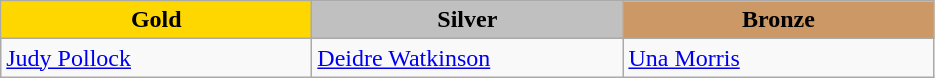<table class="wikitable">
<tr>
<th scope="col" style="background-color:gold; width:200px;">Gold</th>
<th scope="col" style="background-color:silver; width:200px;">Silver</th>
<th scope="col" style="background-color:#cc9966; width:200px;">Bronze</th>
</tr>
<tr>
<td><a href='#'>Judy Pollock</a><br><em></em></td>
<td><a href='#'>Deidre Watkinson</a><br><em></em></td>
<td><a href='#'>Una Morris</a><br><em></em></td>
</tr>
</table>
